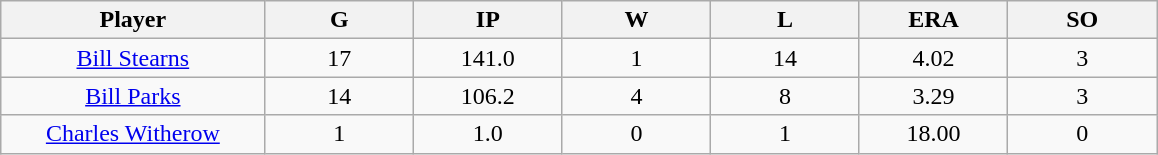<table class="wikitable sortable">
<tr>
<th bgcolor="#DDDDFF" width="16%">Player</th>
<th bgcolor="#DDDDFF" width="9%">G</th>
<th bgcolor="#DDDDFF" width="9%">IP</th>
<th bgcolor="#DDDDFF" width="9%">W</th>
<th bgcolor="#DDDDFF" width="9%">L</th>
<th bgcolor="#DDDDFF" width="9%">ERA</th>
<th bgcolor="#DDDDFF" width="9%">SO</th>
</tr>
<tr align=center>
<td><a href='#'>Bill Stearns</a></td>
<td>17</td>
<td>141.0</td>
<td>1</td>
<td>14</td>
<td>4.02</td>
<td>3</td>
</tr>
<tr align=center>
<td><a href='#'>Bill Parks</a></td>
<td>14</td>
<td>106.2</td>
<td>4</td>
<td>8</td>
<td>3.29</td>
<td>3</td>
</tr>
<tr align=center>
<td><a href='#'>Charles Witherow</a></td>
<td>1</td>
<td>1.0</td>
<td>0</td>
<td>1</td>
<td>18.00</td>
<td>0</td>
</tr>
</table>
